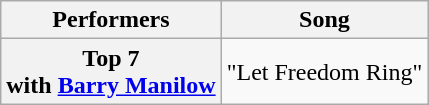<table class="wikitable unsortable" style="text-align:center;">
<tr>
<th scope="col">Performers</th>
<th scope="col">Song</th>
</tr>
<tr>
<th scope="row">Top 7<br>with <a href='#'>Barry Manilow</a></th>
<td>"Let Freedom Ring"</td>
</tr>
</table>
